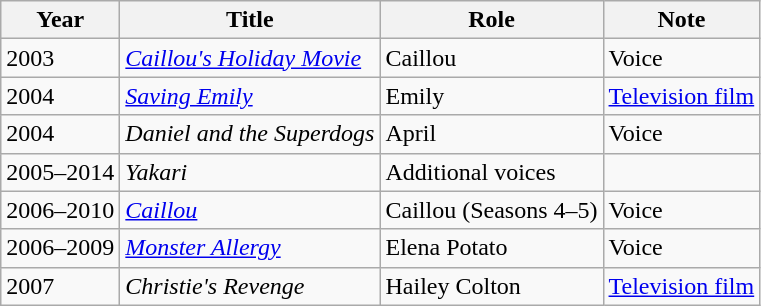<table class="wikitable sortable">
<tr>
<th>Year</th>
<th>Title</th>
<th>Role</th>
<th>Note</th>
</tr>
<tr>
<td>2003</td>
<td><em><a href='#'>Caillou's Holiday Movie</a></em></td>
<td>Caillou</td>
<td>Voice</td>
</tr>
<tr>
<td>2004</td>
<td><em><a href='#'>Saving Emily</a></em></td>
<td>Emily</td>
<td><a href='#'>Television film</a></td>
</tr>
<tr>
<td>2004</td>
<td><em>Daniel and the Superdogs</em></td>
<td>April</td>
<td>Voice</td>
</tr>
<tr>
<td>2005–2014</td>
<td><em>Yakari</em></td>
<td>Additional voices</td>
<td></td>
</tr>
<tr>
<td>2006–2010</td>
<td><em><a href='#'>Caillou</a></em></td>
<td>Caillou (Seasons 4–5)</td>
<td>Voice</td>
</tr>
<tr>
<td>2006–2009</td>
<td><em><a href='#'>Monster Allergy</a></em></td>
<td>Elena Potato</td>
<td>Voice</td>
</tr>
<tr>
<td>2007</td>
<td><em>Christie's Revenge</em></td>
<td>Hailey Colton</td>
<td><a href='#'>Television film</a></td>
</tr>
</table>
